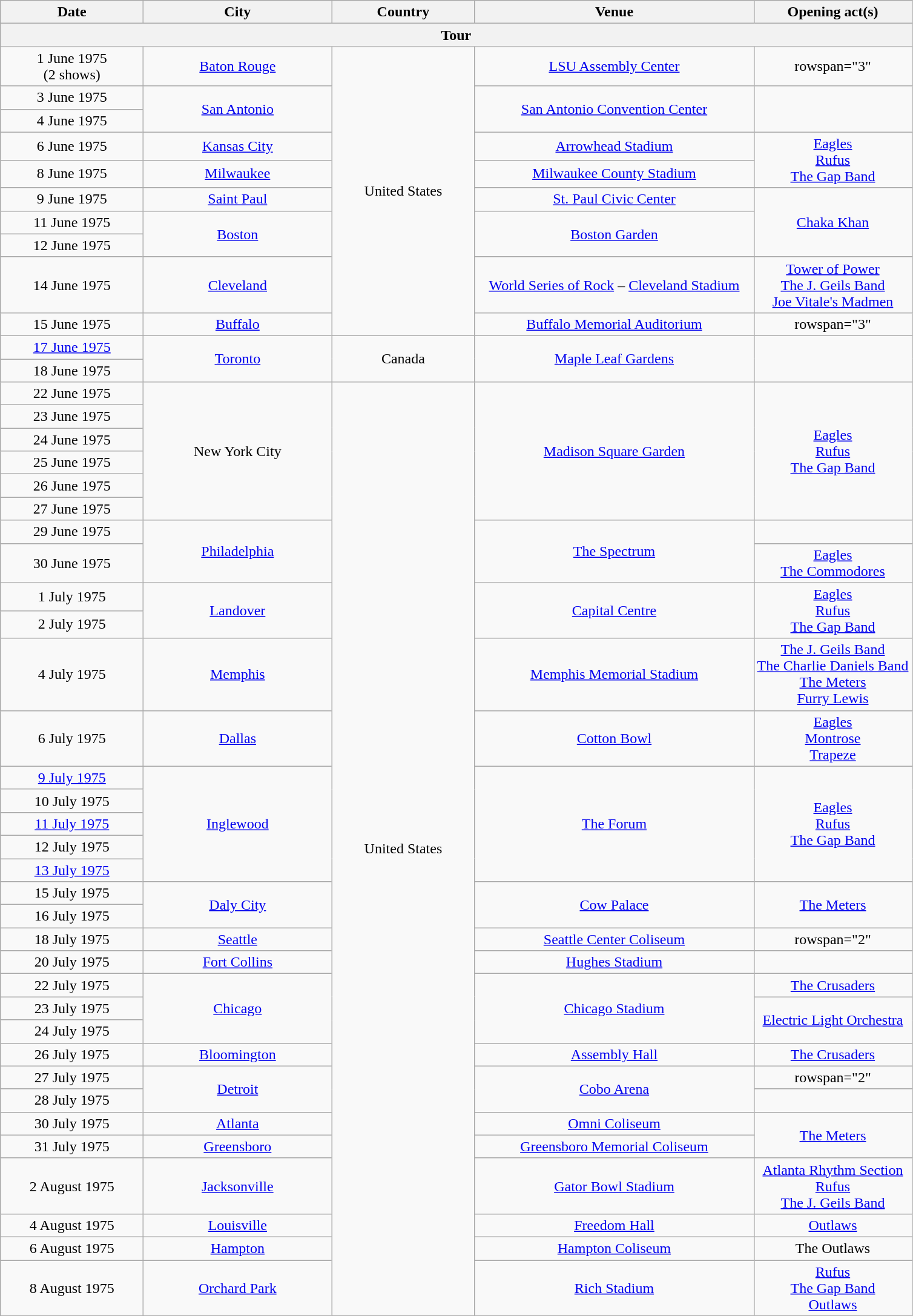<table class="wikitable" style="text-align:center;">
<tr>
<th width="150">Date</th>
<th width="200">City</th>
<th width="150">Country</th>
<th width="300">Venue</th>
<th>Opening act(s)</th>
</tr>
<tr>
<th colspan="5">Tour</th>
</tr>
<tr>
<td>1 June 1975<br>(2 shows)</td>
<td><a href='#'>Baton Rouge</a></td>
<td rowspan="10">United States</td>
<td><a href='#'>LSU Assembly Center</a></td>
<td>rowspan="3" </td>
</tr>
<tr>
<td>3 June 1975</td>
<td rowspan="2"><a href='#'>San Antonio</a></td>
<td rowspan="2"><a href='#'>San Antonio Convention Center</a></td>
</tr>
<tr>
<td>4 June 1975</td>
</tr>
<tr>
<td>6 June 1975</td>
<td><a href='#'>Kansas City</a></td>
<td><a href='#'>Arrowhead Stadium</a></td>
<td rowspan="2"><a href='#'>Eagles</a><br><a href='#'>Rufus</a><br><a href='#'>The Gap Band</a></td>
</tr>
<tr>
<td>8 June 1975</td>
<td><a href='#'>Milwaukee</a></td>
<td><a href='#'>Milwaukee County Stadium</a></td>
</tr>
<tr>
<td>9 June 1975</td>
<td><a href='#'>Saint Paul</a></td>
<td><a href='#'>St. Paul Civic Center</a></td>
<td rowspan="3"><a href='#'>Chaka Khan</a></td>
</tr>
<tr>
<td>11 June 1975</td>
<td rowspan="2"><a href='#'>Boston</a></td>
<td rowspan="2"><a href='#'>Boston Garden</a></td>
</tr>
<tr>
<td>12 June 1975</td>
</tr>
<tr>
<td>14 June 1975</td>
<td><a href='#'>Cleveland</a></td>
<td><a href='#'>World Series of Rock</a> – <a href='#'>Cleveland Stadium</a></td>
<td><a href='#'>Tower of Power</a><br><a href='#'>The J. Geils Band</a><br><a href='#'>Joe Vitale's Madmen</a></td>
</tr>
<tr>
<td>15 June 1975</td>
<td><a href='#'>Buffalo</a></td>
<td><a href='#'>Buffalo Memorial Auditorium</a></td>
<td>rowspan="3" </td>
</tr>
<tr>
<td><a href='#'>17 June 1975</a></td>
<td rowspan="2"><a href='#'>Toronto</a></td>
<td rowspan="2">Canada</td>
<td rowspan="2"><a href='#'>Maple Leaf Gardens</a></td>
</tr>
<tr>
<td>18 June 1975</td>
</tr>
<tr>
<td>22 June 1975</td>
<td rowspan="6">New York City</td>
<td rowspan="33">United States</td>
<td rowspan="6"><a href='#'>Madison Square Garden</a></td>
<td rowspan="6"><a href='#'>Eagles</a><br><a href='#'>Rufus</a><br><a href='#'>The Gap Band</a></td>
</tr>
<tr>
<td>23 June 1975</td>
</tr>
<tr>
<td>24 June 1975</td>
</tr>
<tr>
<td>25 June 1975</td>
</tr>
<tr>
<td>26 June 1975</td>
</tr>
<tr>
<td>27 June 1975</td>
</tr>
<tr>
<td>29 June 1975</td>
<td rowspan="2"><a href='#'>Philadelphia</a></td>
<td rowspan="2"><a href='#'>The Spectrum</a></td>
<td></td>
</tr>
<tr>
<td>30 June 1975</td>
<td><a href='#'>Eagles</a><br><a href='#'>The Commodores</a></td>
</tr>
<tr>
<td>1 July 1975</td>
<td rowspan="2"><a href='#'>Landover</a></td>
<td rowspan="2"><a href='#'>Capital Centre</a></td>
<td rowspan="2"><a href='#'>Eagles</a><br><a href='#'>Rufus</a><br><a href='#'>The Gap Band</a></td>
</tr>
<tr>
<td>2 July 1975</td>
</tr>
<tr>
<td>4 July 1975</td>
<td><a href='#'>Memphis</a></td>
<td><a href='#'>Memphis Memorial Stadium</a></td>
<td><a href='#'>The J. Geils Band</a><br><a href='#'>The Charlie Daniels Band</a><br><a href='#'>The Meters</a><br><a href='#'>Furry Lewis</a></td>
</tr>
<tr>
<td>6 July 1975</td>
<td><a href='#'>Dallas</a></td>
<td><a href='#'>Cotton Bowl</a></td>
<td><a href='#'>Eagles</a><br><a href='#'>Montrose</a><br><a href='#'>Trapeze</a></td>
</tr>
<tr>
<td><a href='#'>9 July 1975</a></td>
<td rowspan="5"><a href='#'>Inglewood</a></td>
<td rowspan="5"><a href='#'>The Forum</a></td>
<td rowspan="5"><a href='#'>Eagles</a><br><a href='#'>Rufus</a><br><a href='#'>The Gap Band</a></td>
</tr>
<tr>
<td>10 July 1975</td>
</tr>
<tr>
<td><a href='#'>11 July 1975</a></td>
</tr>
<tr>
<td>12 July 1975</td>
</tr>
<tr>
<td><a href='#'>13 July 1975</a></td>
</tr>
<tr>
<td>15 July 1975</td>
<td rowspan="2"><a href='#'>Daly City</a></td>
<td rowspan="2"><a href='#'>Cow Palace</a></td>
<td rowspan="2"><a href='#'>The Meters</a></td>
</tr>
<tr>
<td>16 July 1975</td>
</tr>
<tr>
<td>18 July 1975</td>
<td><a href='#'>Seattle</a></td>
<td><a href='#'>Seattle Center Coliseum</a></td>
<td>rowspan="2" </td>
</tr>
<tr Rufus with Chaka Khan>
<td>20 July 1975</td>
<td><a href='#'>Fort Collins</a></td>
<td><a href='#'>Hughes Stadium</a></td>
</tr>
<tr Rufus with Chaka Khan opened>
<td>22 July 1975</td>
<td rowspan="3"><a href='#'>Chicago</a></td>
<td rowspan="3"><a href='#'>Chicago Stadium</a></td>
<td><a href='#'>The Crusaders</a></td>
</tr>
<tr>
<td>23 July 1975</td>
<td rowspan="2"><a href='#'>Electric Light Orchestra</a></td>
</tr>
<tr>
<td>24 July 1975</td>
</tr>
<tr>
<td>26 July 1975</td>
<td><a href='#'>Bloomington</a></td>
<td><a href='#'>Assembly Hall</a></td>
<td><a href='#'>The Crusaders</a></td>
</tr>
<tr>
<td>27 July 1975</td>
<td rowspan="2"><a href='#'>Detroit</a></td>
<td rowspan="2"><a href='#'>Cobo Arena</a></td>
<td>rowspan="2" </td>
</tr>
<tr>
<td>28 July 1975</td>
</tr>
<tr>
<td>30 July 1975</td>
<td><a href='#'>Atlanta</a></td>
<td><a href='#'>Omni Coliseum</a></td>
<td rowspan="2"><a href='#'>The Meters</a></td>
</tr>
<tr>
<td>31 July 1975</td>
<td><a href='#'>Greensboro</a></td>
<td><a href='#'>Greensboro Memorial Coliseum</a></td>
</tr>
<tr>
<td>2 August 1975</td>
<td><a href='#'>Jacksonville</a></td>
<td><a href='#'>Gator Bowl Stadium</a></td>
<td><a href='#'>Atlanta Rhythm Section</a><br><a href='#'>Rufus</a><br><a href='#'>The J. Geils Band</a></td>
</tr>
<tr>
<td>4 August 1975</td>
<td><a href='#'>Louisville</a></td>
<td><a href='#'>Freedom Hall</a></td>
<td><a href='#'>Outlaws</a></td>
</tr>
<tr>
<td>6 August 1975</td>
<td><a href='#'>Hampton</a></td>
<td><a href='#'>Hampton Coliseum</a></td>
<td>The Outlaws</td>
</tr>
<tr>
<td>8 August 1975</td>
<td><a href='#'>Orchard Park</a></td>
<td><a href='#'>Rich Stadium</a></td>
<td><a href='#'>Rufus</a><br><a href='#'>The Gap Band</a><br><a href='#'>Outlaws</a></td>
</tr>
</table>
